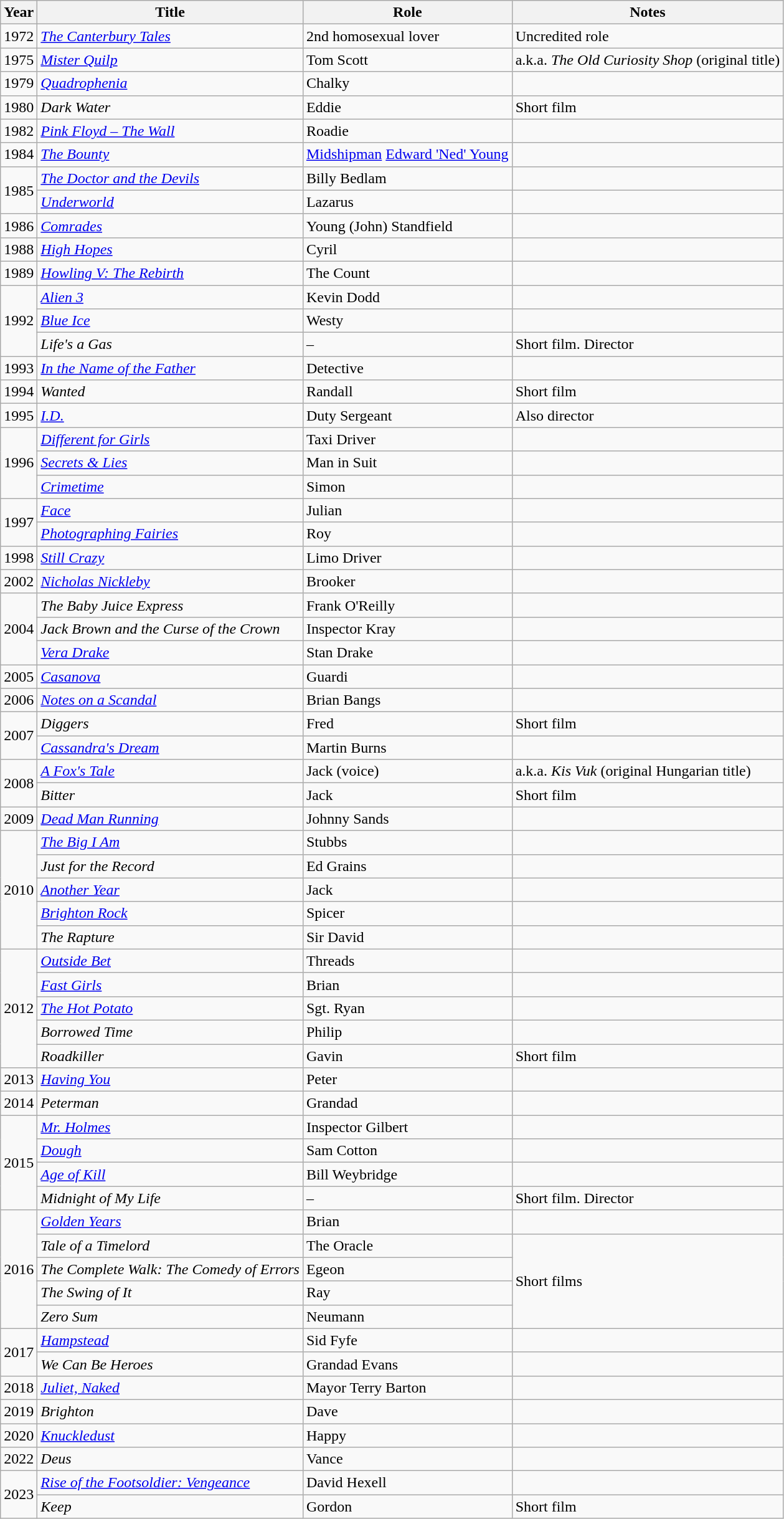<table class="wikitable sortable">
<tr>
<th>Year</th>
<th>Title</th>
<th>Role</th>
<th class="unsortable">Notes</th>
</tr>
<tr>
<td>1972</td>
<td><em><a href='#'>The Canterbury Tales</a></em></td>
<td>2nd homosexual lover</td>
<td>Uncredited role</td>
</tr>
<tr>
<td>1975</td>
<td><em><a href='#'>Mister Quilp</a></em></td>
<td>Tom Scott</td>
<td>a.k.a. <em>The Old Curiosity Shop</em> (original title)</td>
</tr>
<tr>
<td>1979</td>
<td><em><a href='#'>Quadrophenia</a></em></td>
<td>Chalky</td>
<td></td>
</tr>
<tr>
<td>1980</td>
<td><em>Dark Water</em></td>
<td>Eddie</td>
<td>Short film</td>
</tr>
<tr>
<td>1982</td>
<td><em><a href='#'>Pink Floyd – The Wall</a></em></td>
<td>Roadie</td>
<td></td>
</tr>
<tr>
<td>1984</td>
<td><em><a href='#'>The Bounty</a></em></td>
<td><a href='#'>Midshipman</a> <a href='#'>Edward 'Ned' Young</a></td>
<td></td>
</tr>
<tr>
<td rowspan="2">1985</td>
<td><em><a href='#'>The Doctor and the Devils</a></em></td>
<td>Billy Bedlam</td>
<td></td>
</tr>
<tr>
<td><em><a href='#'>Underworld</a></em></td>
<td>Lazarus</td>
<td></td>
</tr>
<tr>
<td>1986</td>
<td><em><a href='#'>Comrades</a></em></td>
<td>Young (John) Standfield</td>
<td></td>
</tr>
<tr>
<td>1988</td>
<td><em><a href='#'>High Hopes</a></em></td>
<td>Cyril</td>
<td></td>
</tr>
<tr>
<td>1989</td>
<td><em><a href='#'>Howling V: The Rebirth</a></em></td>
<td>The Count</td>
<td></td>
</tr>
<tr>
<td rowspan="3">1992</td>
<td><em><a href='#'>Alien 3</a></em></td>
<td>Kevin Dodd</td>
<td></td>
</tr>
<tr>
<td><em><a href='#'>Blue Ice</a></em></td>
<td>Westy</td>
<td></td>
</tr>
<tr>
<td><em>Life's a Gas</em></td>
<td>–</td>
<td>Short film. Director</td>
</tr>
<tr>
<td>1993</td>
<td><em><a href='#'>In the Name of the Father</a></em></td>
<td>Detective</td>
<td></td>
</tr>
<tr>
<td>1994</td>
<td><em>Wanted</em></td>
<td>Randall</td>
<td>Short film</td>
</tr>
<tr>
<td>1995</td>
<td><em><a href='#'>I.D.</a></em></td>
<td>Duty Sergeant</td>
<td>Also director</td>
</tr>
<tr>
<td rowspan="3">1996</td>
<td><em><a href='#'>Different for Girls</a></em></td>
<td>Taxi Driver</td>
<td></td>
</tr>
<tr>
<td><em><a href='#'>Secrets & Lies</a></em></td>
<td>Man in Suit</td>
<td></td>
</tr>
<tr>
<td><em><a href='#'>Crimetime</a></em></td>
<td>Simon</td>
<td></td>
</tr>
<tr>
<td rowspan="2">1997</td>
<td><em><a href='#'>Face</a></em></td>
<td>Julian</td>
<td></td>
</tr>
<tr>
<td><em><a href='#'>Photographing Fairies</a></em></td>
<td>Roy</td>
<td></td>
</tr>
<tr>
<td>1998</td>
<td><em><a href='#'>Still Crazy</a></em></td>
<td>Limo Driver</td>
<td></td>
</tr>
<tr>
<td>2002</td>
<td><em><a href='#'>Nicholas Nickleby</a></em></td>
<td>Brooker</td>
<td></td>
</tr>
<tr>
<td rowspan="3">2004</td>
<td><em>The Baby Juice Express</em></td>
<td>Frank O'Reilly</td>
<td></td>
</tr>
<tr>
<td><em>Jack Brown and the Curse of the Crown</em></td>
<td>Inspector Kray</td>
<td></td>
</tr>
<tr>
<td><em><a href='#'>Vera Drake</a></em></td>
<td>Stan Drake</td>
<td></td>
</tr>
<tr>
<td>2005</td>
<td><em><a href='#'>Casanova</a></em></td>
<td>Guardi</td>
<td></td>
</tr>
<tr>
<td>2006</td>
<td><em><a href='#'>Notes on a Scandal</a></em></td>
<td>Brian Bangs</td>
<td></td>
</tr>
<tr>
<td rowspan="2">2007</td>
<td><em>Diggers</em></td>
<td>Fred</td>
<td>Short film</td>
</tr>
<tr>
<td><em><a href='#'>Cassandra's Dream</a></em></td>
<td>Martin Burns</td>
<td></td>
</tr>
<tr>
<td rowspan="2">2008</td>
<td><em><a href='#'>A Fox's Tale</a></em></td>
<td>Jack (voice)</td>
<td>a.k.a. <em>Kis Vuk</em> (original Hungarian title)</td>
</tr>
<tr>
<td><em>Bitter</em></td>
<td>Jack</td>
<td>Short film</td>
</tr>
<tr>
<td>2009</td>
<td><em><a href='#'>Dead Man Running</a></em></td>
<td>Johnny Sands</td>
<td></td>
</tr>
<tr>
<td rowspan="5">2010</td>
<td><em><a href='#'>The Big I Am</a></em></td>
<td>Stubbs</td>
<td></td>
</tr>
<tr>
<td><em>Just for the Record</em></td>
<td>Ed Grains</td>
<td></td>
</tr>
<tr>
<td><em><a href='#'>Another Year</a></em></td>
<td>Jack</td>
<td></td>
</tr>
<tr>
<td><em><a href='#'>Brighton Rock</a></em></td>
<td>Spicer</td>
<td></td>
</tr>
<tr>
<td><em>The Rapture</em></td>
<td>Sir David</td>
<td></td>
</tr>
<tr>
<td rowspan="5">2012</td>
<td><em><a href='#'>Outside Bet</a></em></td>
<td>Threads</td>
<td></td>
</tr>
<tr>
<td><em><a href='#'>Fast Girls</a></em></td>
<td>Brian</td>
<td></td>
</tr>
<tr>
<td><em><a href='#'>The Hot Potato</a></em></td>
<td>Sgt. Ryan</td>
<td></td>
</tr>
<tr>
<td><em>Borrowed Time</em></td>
<td>Philip</td>
<td></td>
</tr>
<tr>
<td><em>Roadkiller</em></td>
<td>Gavin</td>
<td>Short film</td>
</tr>
<tr>
<td>2013</td>
<td><em><a href='#'>Having You</a></em></td>
<td>Peter</td>
<td></td>
</tr>
<tr>
<td>2014</td>
<td><em>Peterman</em></td>
<td>Grandad</td>
<td></td>
</tr>
<tr>
<td rowspan="4">2015</td>
<td><em><a href='#'>Mr. Holmes</a></em></td>
<td>Inspector Gilbert</td>
<td></td>
</tr>
<tr>
<td><em><a href='#'>Dough</a></em></td>
<td>Sam Cotton</td>
<td></td>
</tr>
<tr>
<td><em><a href='#'>Age of Kill</a></em></td>
<td>Bill Weybridge</td>
<td></td>
</tr>
<tr>
<td><em>Midnight of My Life</em></td>
<td>–</td>
<td>Short film. Director</td>
</tr>
<tr>
<td rowspan="5">2016</td>
<td><em><a href='#'>Golden Years</a></em></td>
<td>Brian</td>
<td></td>
</tr>
<tr>
<td><em>Tale of a Timelord</em></td>
<td>The Oracle</td>
<td rowspan="4">Short films</td>
</tr>
<tr>
<td><em>The Complete Walk: The Comedy of Errors</em></td>
<td>Egeon</td>
</tr>
<tr>
<td><em>The Swing of It</em></td>
<td>Ray</td>
</tr>
<tr>
<td><em>Zero Sum</em></td>
<td>Neumann</td>
</tr>
<tr>
<td rowspan="2">2017</td>
<td><em><a href='#'>Hampstead</a></em></td>
<td>Sid Fyfe</td>
<td></td>
</tr>
<tr>
<td><em>We Can Be Heroes</em></td>
<td>Grandad Evans</td>
<td></td>
</tr>
<tr>
<td>2018</td>
<td><em><a href='#'>Juliet, Naked</a></em></td>
<td>Mayor Terry Barton</td>
<td></td>
</tr>
<tr>
<td>2019</td>
<td><em>Brighton</em></td>
<td>Dave</td>
<td></td>
</tr>
<tr>
<td>2020</td>
<td><em><a href='#'>Knuckledust</a></em></td>
<td>Happy</td>
<td></td>
</tr>
<tr>
<td>2022</td>
<td><em>Deus</em></td>
<td>Vance</td>
<td></td>
</tr>
<tr>
<td rowspan="2">2023</td>
<td><em><a href='#'>Rise of the Footsoldier: Vengeance</a></em></td>
<td>David Hexell</td>
<td></td>
</tr>
<tr>
<td><em>Keep</em></td>
<td>Gordon</td>
<td>Short film</td>
</tr>
</table>
